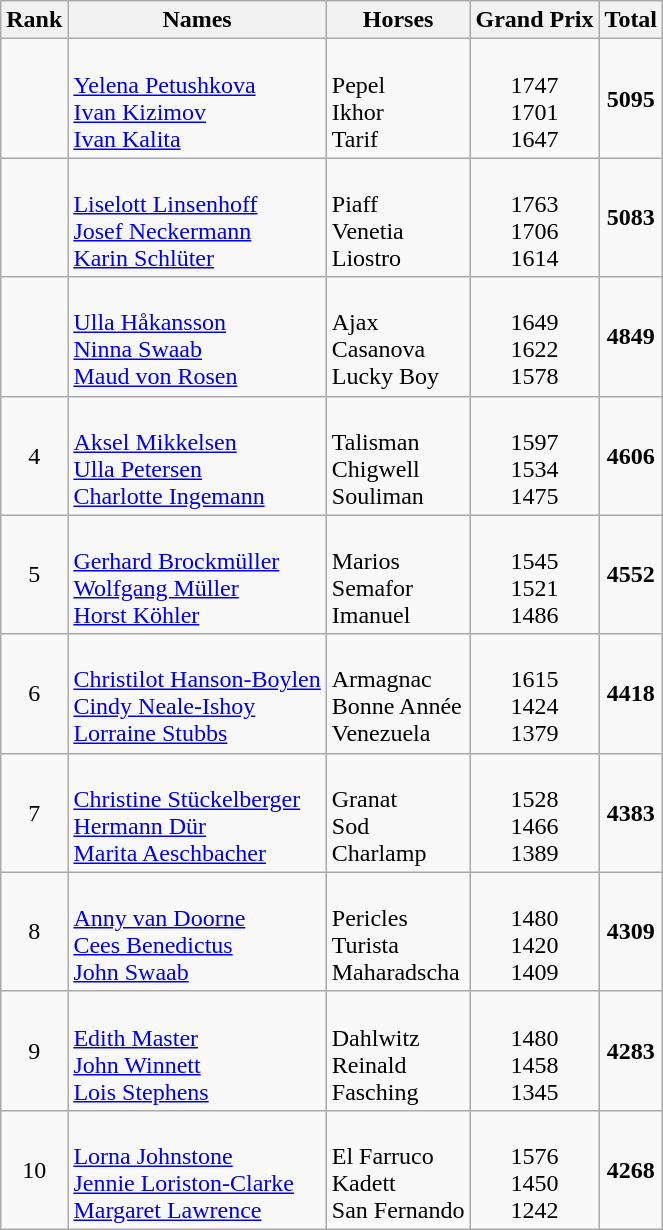<table class="wikitable sortable" style="text-align:center">
<tr>
<th>Rank</th>
<th>Names</th>
<th>Horses</th>
<th>Grand Prix</th>
<th>Total</th>
</tr>
<tr>
<td></td>
<td align=left> <br> <a href='#'>Yelena Petushkova</a> <br> <a href='#'>Ivan Kizimov</a> <br> <a href='#'>Ivan Kalita</a></td>
<td align=left><br>Pepel<br>Ikhor<br>Tarif</td>
<td><br>1747<br>1701<br> 1647</td>
<td><strong>5095</strong></td>
</tr>
<tr>
<td></td>
<td align=left> <br> <a href='#'>Liselott Linsenhoff</a> <br> <a href='#'>Josef Neckermann</a> <br> <a href='#'>Karin Schlüter</a></td>
<td align=left><br>Piaff<br>Venetia<br>Liostro</td>
<td><br>1763<br>1706<br>1614</td>
<td><strong>5083</strong></td>
</tr>
<tr>
<td></td>
<td align=left> <br> <a href='#'>Ulla Håkansson</a> <br> <a href='#'>Ninna Swaab</a> <br> <a href='#'>Maud von Rosen</a></td>
<td align=left><br>Ajax<br>Casanova<br>Lucky Boy</td>
<td><br>1649<br>1622<br>1578</td>
<td><strong>4849</strong></td>
</tr>
<tr>
<td>4</td>
<td align=left> <br> <a href='#'>Aksel Mikkelsen</a> <br> <a href='#'>Ulla Petersen</a> <br> <a href='#'>Charlotte Ingemann</a></td>
<td align=left><br>Talisman<br>Chigwell<br> Souliman</td>
<td><br>1597<br>1534<br>1475</td>
<td><strong>4606</strong></td>
</tr>
<tr>
<td>5</td>
<td align=left> <br> <a href='#'>Gerhard Brockmüller</a> <br> <a href='#'>Wolfgang Müller</a> <br> <a href='#'>Horst Köhler</a></td>
<td align=left><br>Marios<br>Semafor<br>Imanuel</td>
<td><br>1545<br>1521<br>1486</td>
<td><strong>4552</strong></td>
</tr>
<tr>
<td>6</td>
<td align=left> <br> <a href='#'>Christilot Hanson-Boylen</a> <br> <a href='#'>Cindy Neale-Ishoy</a> <br> <a href='#'>Lorraine Stubbs</a></td>
<td align=left><br>Armagnac<br>Bonne Année<br>Venezuela</td>
<td><br>1615<br>1424<br>1379</td>
<td><strong>4418</strong></td>
</tr>
<tr>
<td>7</td>
<td align=left> <br> <a href='#'>Christine Stückelberger</a> <br> <a href='#'>Hermann Dür</a> <br> <a href='#'>Marita Aeschbacher</a></td>
<td align=left><br>Granat<br>Sod<br>Charlamp</td>
<td><br>1528<br>1466<br>1389</td>
<td><strong>4383</strong></td>
</tr>
<tr>
<td>8</td>
<td align=left> <br> <a href='#'>Anny van Doorne</a> <br> <a href='#'>Cees Benedictus</a> <br> <a href='#'>John Swaab</a></td>
<td align=left><br>Pericles<br>Turista<br>Maharadscha</td>
<td><br>1480<br>1420<br>1409</td>
<td><strong>4309</strong></td>
</tr>
<tr>
<td>9</td>
<td align=left> <br> <a href='#'>Edith Master</a> <br> <a href='#'>John Winnett</a> <br> <a href='#'>Lois Stephens</a></td>
<td align=left><br>Dahlwitz<br>Reinald<br>Fasching</td>
<td><br>1480<br>1458<br>1345</td>
<td><strong>4283</strong></td>
</tr>
<tr>
<td>10</td>
<td align=left> <br> <a href='#'>Lorna Johnstone</a> <br> <a href='#'>Jennie Loriston-Clarke</a> <br> <a href='#'>Margaret Lawrence</a></td>
<td align=left><br>El Farruco<br>Kadett<br>San Fernando</td>
<td><br>1576<br>1450<br>1242</td>
<td><strong>4268</strong></td>
</tr>
</table>
